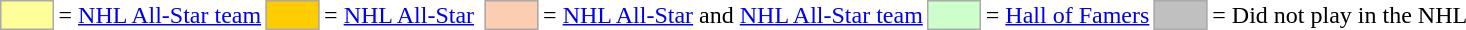<table>
<tr>
<td style="background-color:#FFFF99; border:1px solid #aaaaaa; width:2em;"></td>
<td>= <a href='#'>NHL All-Star team</a></td>
<td style="background-color:#FFCC00; border:1px solid #aaaaaa; width:2em;"></td>
<td>= <a href='#'>NHL All-Star</a></td>
<td></td>
<td style="background-color:#FBCEB1; border:1px solid #aaaaaa; width:2em;"></td>
<td>= <a href='#'>NHL All-Star</a>  and <a href='#'>NHL All-Star team</a></td>
<td style="background-color:#CCFFCC; border:1px solid #aaaaaa; width:2em;"></td>
<td>= <a href='#'>Hall of Famers</a></td>
<td style="background-color:#C0C0C0; border:1px solid #aaaaaa; width:2em;"></td>
<td>= Did not play in the NHL</td>
</tr>
</table>
